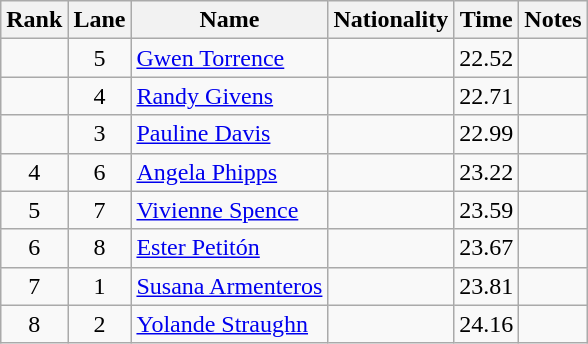<table class="wikitable sortable" style="text-align:center">
<tr>
<th>Rank</th>
<th>Lane</th>
<th>Name</th>
<th>Nationality</th>
<th>Time</th>
<th>Notes</th>
</tr>
<tr>
<td></td>
<td>5</td>
<td align=left><a href='#'>Gwen Torrence</a></td>
<td align=left></td>
<td>22.52</td>
<td></td>
</tr>
<tr>
<td></td>
<td>4</td>
<td align=left><a href='#'>Randy Givens</a></td>
<td align=left></td>
<td>22.71</td>
<td></td>
</tr>
<tr>
<td></td>
<td>3</td>
<td align=left><a href='#'>Pauline Davis</a></td>
<td align=left></td>
<td>22.99</td>
<td></td>
</tr>
<tr>
<td>4</td>
<td>6</td>
<td align=left><a href='#'>Angela Phipps</a></td>
<td align=left></td>
<td>23.22</td>
<td></td>
</tr>
<tr>
<td>5</td>
<td>7</td>
<td align=left><a href='#'>Vivienne Spence</a></td>
<td align=left></td>
<td>23.59</td>
<td></td>
</tr>
<tr>
<td>6</td>
<td>8</td>
<td align=left><a href='#'>Ester Petitón</a></td>
<td align=left></td>
<td>23.67</td>
<td></td>
</tr>
<tr>
<td>7</td>
<td>1</td>
<td align=left><a href='#'>Susana Armenteros</a></td>
<td align=left></td>
<td>23.81</td>
<td></td>
</tr>
<tr>
<td>8</td>
<td>2</td>
<td align=left><a href='#'>Yolande Straughn</a></td>
<td align=left></td>
<td>24.16</td>
<td></td>
</tr>
</table>
